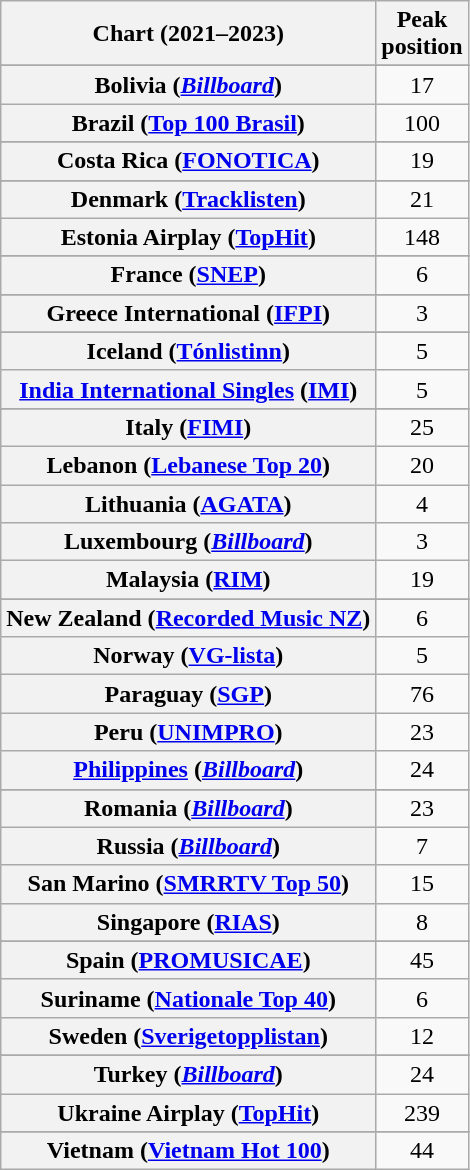<table class="wikitable sortable plainrowheaders" style="text-align:center">
<tr>
<th scope="col">Chart (2021–2023)</th>
<th scope="col">Peak<br>position</th>
</tr>
<tr>
</tr>
<tr>
</tr>
<tr>
</tr>
<tr>
</tr>
<tr>
</tr>
<tr>
<th scope="row">Bolivia (<em><a href='#'>Billboard</a></em>)</th>
<td>17</td>
</tr>
<tr>
<th scope="row">Brazil (<a href='#'>Top 100 Brasil</a>)</th>
<td>100</td>
</tr>
<tr>
</tr>
<tr>
</tr>
<tr>
</tr>
<tr>
</tr>
<tr>
</tr>
<tr>
<th scope="row">Costa Rica (<a href='#'>FONOTICA</a>)</th>
<td>19</td>
</tr>
<tr>
</tr>
<tr>
</tr>
<tr>
<th scope="row">Denmark (<a href='#'>Tracklisten</a>)</th>
<td>21</td>
</tr>
<tr>
<th scope="row">Estonia Airplay (<a href='#'>TopHit</a>)</th>
<td>148</td>
</tr>
<tr>
</tr>
<tr>
<th scope="row">France (<a href='#'>SNEP</a>)</th>
<td>6</td>
</tr>
<tr>
</tr>
<tr>
</tr>
<tr>
<th scope="row">Greece International (<a href='#'>IFPI</a>)</th>
<td>3</td>
</tr>
<tr>
</tr>
<tr>
</tr>
<tr>
</tr>
<tr>
<th scope="row">Iceland (<a href='#'>Tónlistinn</a>)</th>
<td>5</td>
</tr>
<tr>
<th scope="row"><a href='#'>India International Singles</a> (<a href='#'>IMI</a>)</th>
<td>5</td>
</tr>
<tr>
</tr>
<tr>
<th scope="row">Italy (<a href='#'>FIMI</a>)</th>
<td>25</td>
</tr>
<tr>
<th scope="row">Lebanon (<a href='#'>Lebanese Top 20</a>)</th>
<td>20</td>
</tr>
<tr>
<th scope="row">Lithuania (<a href='#'>AGATA</a>)</th>
<td>4</td>
</tr>
<tr>
<th scope="row">Luxembourg (<em><a href='#'>Billboard</a></em>)</th>
<td>3</td>
</tr>
<tr>
<th scope="row">Malaysia (<a href='#'>RIM</a>)</th>
<td>19</td>
</tr>
<tr>
</tr>
<tr>
</tr>
<tr>
<th scope="row">New Zealand (<a href='#'>Recorded Music NZ</a>)</th>
<td>6</td>
</tr>
<tr>
<th scope="row">Norway (<a href='#'>VG-lista</a>)</th>
<td>5</td>
</tr>
<tr>
<th scope="row">Paraguay (<a href='#'>SGP</a>)</th>
<td>76</td>
</tr>
<tr>
<th scope="row">Peru (<a href='#'>UNIMPRO</a>)</th>
<td>23</td>
</tr>
<tr>
<th scope="row"><a href='#'>Philippines</a> (<em><a href='#'>Billboard</a></em>)</th>
<td>24</td>
</tr>
<tr>
</tr>
<tr>
</tr>
<tr>
<th scope="row">Romania (<em><a href='#'>Billboard</a></em>)</th>
<td>23</td>
</tr>
<tr>
<th scope="row">Russia (<em><a href='#'>Billboard</a></em>)</th>
<td>7</td>
</tr>
<tr>
<th scope="row">San Marino (<a href='#'>SMRRTV Top 50</a>)</th>
<td>15</td>
</tr>
<tr>
<th scope="row">Singapore (<a href='#'>RIAS</a>)</th>
<td>8</td>
</tr>
<tr>
</tr>
<tr>
</tr>
<tr>
</tr>
<tr>
<th scope="row">Spain (<a href='#'>PROMUSICAE</a>)</th>
<td>45</td>
</tr>
<tr>
<th scope="row">Suriname (<a href='#'>Nationale Top 40</a>)</th>
<td>6</td>
</tr>
<tr>
<th scope="row">Sweden (<a href='#'>Sverigetopplistan</a>)</th>
<td>12</td>
</tr>
<tr>
</tr>
<tr>
<th scope="row">Turkey (<em><a href='#'>Billboard</a></em>)</th>
<td>24</td>
</tr>
<tr>
<th scope="row">Ukraine Airplay (<a href='#'>TopHit</a>)</th>
<td>239</td>
</tr>
<tr>
</tr>
<tr>
</tr>
<tr>
</tr>
<tr>
</tr>
<tr>
</tr>
<tr>
</tr>
<tr>
</tr>
<tr>
<th scope="row">Vietnam (<a href='#'>Vietnam Hot 100</a>)</th>
<td>44</td>
</tr>
</table>
